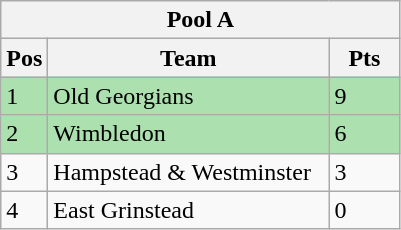<table class="wikitable">
<tr>
<th colspan="6">Pool A</th>
</tr>
<tr>
<th width=20>Pos</th>
<th width=180>Team</th>
<th width=40>Pts</th>
</tr>
<tr style="background:#ACE1AF;">
<td>1</td>
<td style="text-align:left;">Old Georgians</td>
<td>9</td>
</tr>
<tr style="background:#ACE1AF;">
<td>2</td>
<td style="text-align:left;">Wimbledon</td>
<td>6</td>
</tr>
<tr>
<td>3</td>
<td style="text-align:left;">Hampstead & Westminster</td>
<td>3</td>
</tr>
<tr>
<td>4</td>
<td style="text-align:left;">East Grinstead</td>
<td>0</td>
</tr>
</table>
